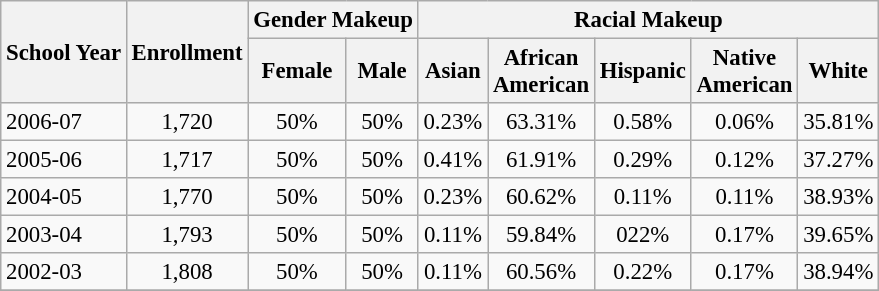<table class="wikitable" style="font-size: 95%;">
<tr>
<th rowspan="2">School Year</th>
<th rowspan="2">Enrollment</th>
<th colspan="2">Gender Makeup</th>
<th colspan="5">Racial Makeup</th>
</tr>
<tr>
<th>Female</th>
<th>Male</th>
<th>Asian</th>
<th>African <br>American</th>
<th>Hispanic</th>
<th>Native <br>American</th>
<th>White</th>
</tr>
<tr>
<td align="left">2006-07</td>
<td align="center">1,720</td>
<td align="center">50%</td>
<td align="center">50%</td>
<td align="center">0.23%</td>
<td align="center">63.31%</td>
<td align="center">0.58%</td>
<td align="center">0.06%</td>
<td align="center">35.81%</td>
</tr>
<tr>
<td align="left">2005-06</td>
<td align="center">1,717</td>
<td align="center">50%</td>
<td align="center">50%</td>
<td align="center">0.41%</td>
<td align="center">61.91%</td>
<td align="center">0.29%</td>
<td align="center">0.12%</td>
<td align="center">37.27%</td>
</tr>
<tr>
<td align="left">2004-05</td>
<td align="center">1,770</td>
<td align="center">50%</td>
<td align="center">50%</td>
<td align="center">0.23%</td>
<td align="center">60.62%</td>
<td align="center">0.11%</td>
<td align="center">0.11%</td>
<td align="center">38.93%</td>
</tr>
<tr>
<td align="left">2003-04</td>
<td align="center">1,793</td>
<td align="center">50%</td>
<td align="center">50%</td>
<td align="center">0.11%</td>
<td align="center">59.84%</td>
<td align="center">022%</td>
<td align="center">0.17%</td>
<td align="center">39.65%</td>
</tr>
<tr>
<td align="left">2002-03</td>
<td align="center">1,808</td>
<td align="center">50%</td>
<td align="center">50%</td>
<td align="center">0.11%</td>
<td align="center">60.56%</td>
<td align="center">0.22%</td>
<td align="center">0.17%</td>
<td align="center">38.94%</td>
</tr>
<tr>
</tr>
</table>
